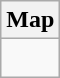<table class="wikitable">
<tr>
<th>Map</th>
</tr>
<tr>
<td><div><br> 






</div></td>
</tr>
</table>
